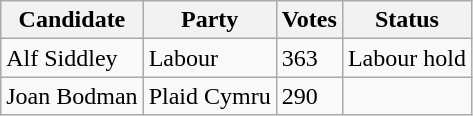<table class="wikitable sortable">
<tr>
<th>Candidate</th>
<th>Party</th>
<th>Votes</th>
<th>Status</th>
</tr>
<tr>
<td>Alf Siddley</td>
<td>Labour</td>
<td>363</td>
<td>Labour hold</td>
</tr>
<tr>
<td>Joan Bodman</td>
<td>Plaid Cymru</td>
<td>290</td>
<td></td>
</tr>
</table>
